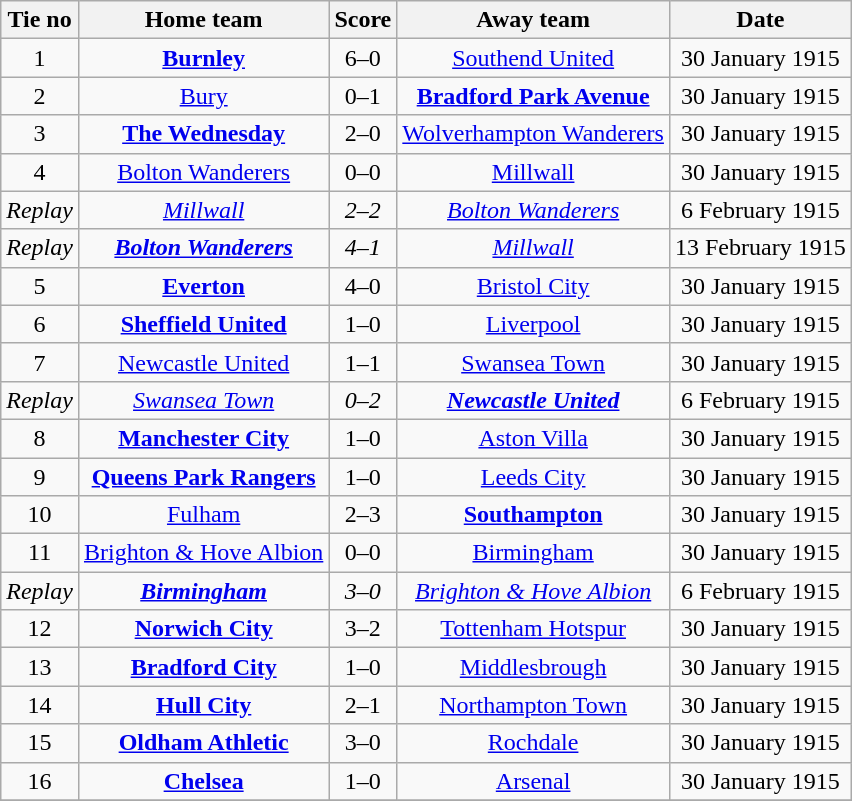<table class="wikitable" style="text-align: center">
<tr>
<th>Tie no</th>
<th>Home team</th>
<th>Score</th>
<th>Away team</th>
<th>Date</th>
</tr>
<tr>
<td>1</td>
<td><strong><a href='#'>Burnley</a></strong></td>
<td>6–0</td>
<td><a href='#'>Southend United</a></td>
<td>30 January 1915</td>
</tr>
<tr>
<td>2</td>
<td><a href='#'>Bury</a></td>
<td>0–1</td>
<td><strong><a href='#'>Bradford Park Avenue</a></strong></td>
<td>30 January 1915</td>
</tr>
<tr>
<td>3</td>
<td><strong><a href='#'>The Wednesday</a></strong></td>
<td>2–0</td>
<td><a href='#'>Wolverhampton Wanderers</a></td>
<td>30 January 1915</td>
</tr>
<tr>
<td>4</td>
<td><a href='#'>Bolton Wanderers</a></td>
<td>0–0</td>
<td><a href='#'>Millwall</a></td>
<td>30 January 1915</td>
</tr>
<tr>
<td><em>Replay</em></td>
<td><em><a href='#'>Millwall</a></em></td>
<td><em>2–2</em></td>
<td><em><a href='#'>Bolton Wanderers</a></em></td>
<td>6 February 1915</td>
</tr>
<tr>
<td><em>Replay</em></td>
<td><strong><em><a href='#'>Bolton Wanderers</a></em></strong></td>
<td><em>4–1</em></td>
<td><em><a href='#'>Millwall</a></em></td>
<td>13 February 1915</td>
</tr>
<tr>
<td>5</td>
<td><strong><a href='#'>Everton</a></strong></td>
<td>4–0</td>
<td><a href='#'>Bristol City</a></td>
<td>30 January 1915</td>
</tr>
<tr>
<td>6</td>
<td><strong><a href='#'>Sheffield United</a></strong></td>
<td>1–0</td>
<td><a href='#'>Liverpool</a></td>
<td>30 January 1915</td>
</tr>
<tr>
<td>7</td>
<td><a href='#'>Newcastle United</a></td>
<td>1–1</td>
<td><a href='#'>Swansea Town</a></td>
<td>30 January 1915</td>
</tr>
<tr>
<td><em>Replay</em></td>
<td><em><a href='#'>Swansea Town</a></em></td>
<td><em>0–2</em></td>
<td><strong><em><a href='#'>Newcastle United</a></em></strong></td>
<td>6 February 1915</td>
</tr>
<tr>
<td>8</td>
<td><strong><a href='#'>Manchester City</a></strong></td>
<td>1–0</td>
<td><a href='#'>Aston Villa</a></td>
<td>30 January 1915</td>
</tr>
<tr>
<td>9</td>
<td><strong><a href='#'>Queens Park Rangers</a></strong></td>
<td>1–0</td>
<td><a href='#'>Leeds City</a></td>
<td>30 January 1915</td>
</tr>
<tr>
<td>10</td>
<td><a href='#'>Fulham</a></td>
<td>2–3</td>
<td><strong><a href='#'>Southampton</a></strong></td>
<td>30 January 1915</td>
</tr>
<tr>
<td>11</td>
<td><a href='#'>Brighton & Hove Albion</a></td>
<td>0–0</td>
<td><a href='#'>Birmingham</a></td>
<td>30 January 1915</td>
</tr>
<tr>
<td><em>Replay</em></td>
<td><strong><em><a href='#'>Birmingham</a></em></strong></td>
<td><em>3–0</em></td>
<td><em><a href='#'>Brighton & Hove Albion</a></em></td>
<td>6 February 1915</td>
</tr>
<tr>
<td>12</td>
<td><strong><a href='#'>Norwich City</a></strong></td>
<td>3–2</td>
<td><a href='#'>Tottenham Hotspur</a></td>
<td>30 January 1915</td>
</tr>
<tr>
<td>13</td>
<td><strong><a href='#'>Bradford City</a></strong></td>
<td>1–0</td>
<td><a href='#'>Middlesbrough</a></td>
<td>30 January 1915</td>
</tr>
<tr>
<td>14</td>
<td><strong><a href='#'>Hull City</a></strong></td>
<td>2–1</td>
<td><a href='#'>Northampton Town</a></td>
<td>30 January 1915</td>
</tr>
<tr>
<td>15</td>
<td><strong><a href='#'>Oldham Athletic</a></strong></td>
<td>3–0</td>
<td><a href='#'>Rochdale</a></td>
<td>30 January 1915</td>
</tr>
<tr>
<td>16</td>
<td><strong><a href='#'>Chelsea</a></strong></td>
<td>1–0</td>
<td><a href='#'>Arsenal</a></td>
<td>30 January 1915</td>
</tr>
<tr>
</tr>
</table>
